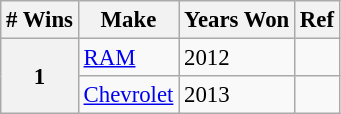<table class="wikitable" style="font-size: 95%;">
<tr>
<th># Wins</th>
<th>Make</th>
<th>Years Won</th>
<th>Ref</th>
</tr>
<tr>
<th rowspan="2">1</th>
<td> <a href='#'>RAM</a></td>
<td>2012</td>
<td align="center"></td>
</tr>
<tr>
<td> <a href='#'>Chevrolet</a></td>
<td>2013</td>
<td align="center"></td>
</tr>
</table>
